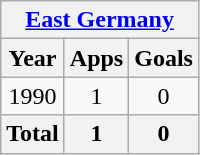<table class="wikitable" style="text-align:center">
<tr>
<th colspan=3><a href='#'>East Germany</a></th>
</tr>
<tr>
<th>Year</th>
<th>Apps</th>
<th>Goals</th>
</tr>
<tr>
<td>1990</td>
<td>1</td>
<td>0</td>
</tr>
<tr>
<th>Total</th>
<th>1</th>
<th>0</th>
</tr>
</table>
